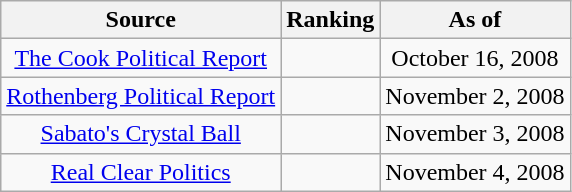<table class="wikitable" style="text-align:center">
<tr>
<th>Source</th>
<th>Ranking</th>
<th>As of</th>
</tr>
<tr>
<td><a href='#'>The Cook Political Report</a></td>
<td></td>
<td>October 16, 2008</td>
</tr>
<tr>
<td><a href='#'>Rothenberg Political Report</a></td>
<td></td>
<td>November 2, 2008</td>
</tr>
<tr>
<td><a href='#'>Sabato's Crystal Ball</a></td>
<td></td>
<td>November 3, 2008</td>
</tr>
<tr>
<td><a href='#'>Real Clear Politics</a></td>
<td></td>
<td>November 4, 2008</td>
</tr>
</table>
